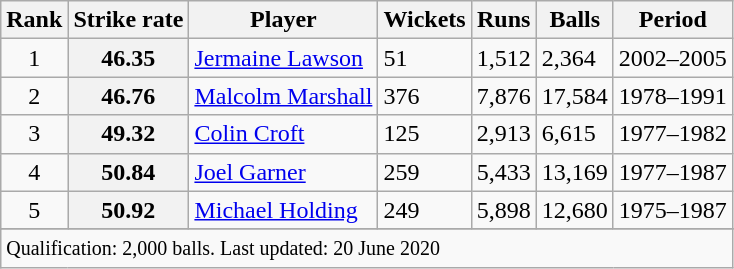<table class="wikitable plainrowheaders sortable">
<tr>
<th scope=col>Rank</th>
<th scope=col>Strike rate</th>
<th scope=col>Player</th>
<th scope=col>Wickets</th>
<th scope=col>Runs</th>
<th scope=col>Balls</th>
<th scope=col>Period</th>
</tr>
<tr>
<td align=center>1</td>
<th>46.35</th>
<td><a href='#'>Jermaine Lawson</a></td>
<td>51</td>
<td>1,512</td>
<td>2,364</td>
<td>2002–2005</td>
</tr>
<tr>
<td align=center>2</td>
<th>46.76</th>
<td><a href='#'>Malcolm Marshall</a></td>
<td>376</td>
<td>7,876</td>
<td>17,584</td>
<td>1978–1991</td>
</tr>
<tr>
<td align=center>3</td>
<th>49.32</th>
<td><a href='#'>Colin Croft</a></td>
<td>125</td>
<td>2,913</td>
<td>6,615</td>
<td>1977–1982</td>
</tr>
<tr>
<td align=center>4</td>
<th>50.84</th>
<td><a href='#'>Joel Garner</a></td>
<td>259</td>
<td>5,433</td>
<td>13,169</td>
<td>1977–1987</td>
</tr>
<tr>
<td align=center>5</td>
<th>50.92</th>
<td><a href='#'>Michael Holding</a></td>
<td>249</td>
<td>5,898</td>
<td>12,680</td>
<td>1975–1987</td>
</tr>
<tr>
</tr>
<tr class=sortbottom>
<td colspan=7><small>Qualification: 2,000 balls. Last updated: 20 June 2020</small></td>
</tr>
</table>
